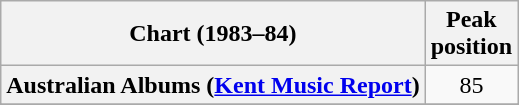<table class="wikitable sortable plainrowheaders" style="text-align:center">
<tr>
<th scope="col">Chart (1983–84)</th>
<th scope="col">Peak<br>position</th>
</tr>
<tr>
<th scope="row">Australian Albums (<a href='#'>Kent Music Report</a>)</th>
<td>85</td>
</tr>
<tr>
</tr>
<tr>
</tr>
<tr>
</tr>
<tr>
</tr>
</table>
